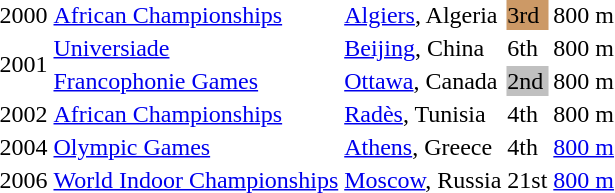<table>
<tr>
<td>2000</td>
<td><a href='#'>African Championships</a></td>
<td><a href='#'>Algiers</a>, Algeria</td>
<td bgcolor=cc9966>3rd</td>
<td>800 m</td>
</tr>
<tr>
<td rowspan=2>2001</td>
<td><a href='#'>Universiade</a></td>
<td><a href='#'>Beijing</a>, China</td>
<td>6th</td>
<td>800 m</td>
</tr>
<tr>
<td><a href='#'>Francophonie Games</a></td>
<td><a href='#'>Ottawa</a>, Canada</td>
<td bgcolor=silver>2nd</td>
<td>800 m</td>
</tr>
<tr>
<td>2002</td>
<td><a href='#'>African Championships</a></td>
<td><a href='#'>Radès</a>, Tunisia</td>
<td>4th</td>
<td>800 m</td>
</tr>
<tr>
<td>2004</td>
<td><a href='#'>Olympic Games</a></td>
<td><a href='#'>Athens</a>, Greece</td>
<td>4th</td>
<td><a href='#'>800 m</a></td>
</tr>
<tr>
<td>2006</td>
<td><a href='#'>World Indoor Championships</a></td>
<td><a href='#'>Moscow</a>, Russia</td>
<td>21st</td>
<td><a href='#'>800 m</a></td>
</tr>
</table>
